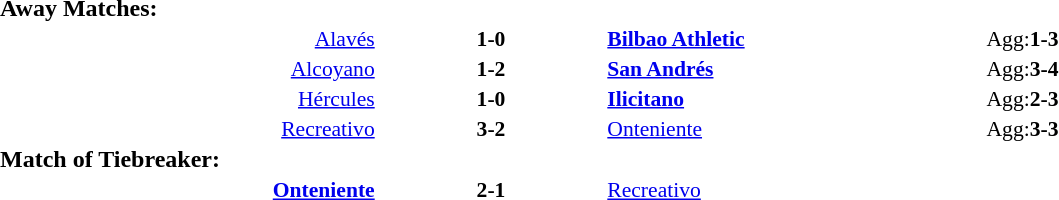<table width=100% cellspacing=1>
<tr>
<th width=20%></th>
<th width=12%></th>
<th width=20%></th>
<th></th>
</tr>
<tr>
<td><strong>Away Matches:</strong></td>
</tr>
<tr style=font-size:90%>
<td align=right><a href='#'>Alavés</a></td>
<td align=center><strong>1-0</strong></td>
<td><strong><a href='#'>Bilbao Athletic</a></strong></td>
<td>Agg:<strong>1-3</strong></td>
</tr>
<tr style=font-size:90%>
<td align=right><a href='#'>Alcoyano</a></td>
<td align=center><strong>1-2</strong></td>
<td><strong><a href='#'>San Andrés</a></strong></td>
<td>Agg:<strong>3-4</strong></td>
</tr>
<tr style=font-size:90%>
<td align=right><a href='#'>Hércules</a></td>
<td align=center><strong>1-0</strong></td>
<td><strong><a href='#'>Ilicitano</a></strong></td>
<td>Agg:<strong>2-3</strong></td>
</tr>
<tr style=font-size:90%>
<td align=right><a href='#'>Recreativo</a></td>
<td align=center><strong>3-2</strong></td>
<td><a href='#'>Onteniente</a></td>
<td>Agg:<strong>3-3</strong></td>
</tr>
<tr>
<td><strong>Match of Tiebreaker:</strong></td>
</tr>
<tr style=font-size:90%>
<td align=right><strong><a href='#'>Onteniente</a></strong></td>
<td align=center><strong>2-1</strong></td>
<td><a href='#'>Recreativo</a></td>
</tr>
</table>
